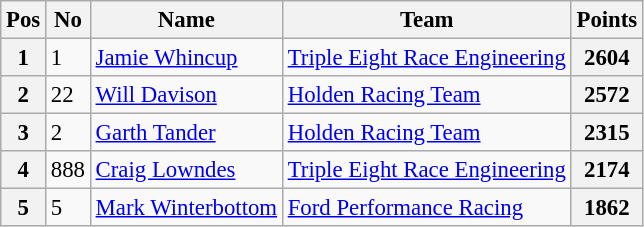<table class="wikitable" style="font-size: 95%;">
<tr>
<th>Pos</th>
<th>No</th>
<th>Name</th>
<th>Team</th>
<th>Points</th>
</tr>
<tr>
<th>1</th>
<td>1</td>
<td><a href='#'>Jamie Whincup</a></td>
<td><a href='#'>Triple Eight Race Engineering</a></td>
<th>2604</th>
</tr>
<tr>
<th>2</th>
<td>22</td>
<td><a href='#'>Will Davison</a></td>
<td><a href='#'>Holden Racing Team</a></td>
<th>2572</th>
</tr>
<tr>
<th>3</th>
<td>2</td>
<td><a href='#'>Garth Tander</a></td>
<td><a href='#'>Holden Racing Team</a></td>
<th>2315</th>
</tr>
<tr>
<th>4</th>
<td>888</td>
<td><a href='#'>Craig Lowndes</a></td>
<td><a href='#'>Triple Eight Race Engineering</a></td>
<th>2174</th>
</tr>
<tr>
<th>5</th>
<td>5</td>
<td><a href='#'>Mark Winterbottom</a></td>
<td><a href='#'>Ford Performance Racing</a></td>
<th>1862</th>
</tr>
</table>
